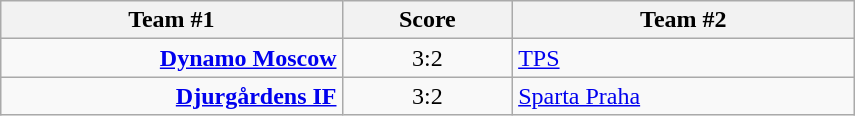<table class="wikitable" style="text-align: center;">
<tr>
<th width=22%>Team #1</th>
<th width=11%>Score</th>
<th width=22%>Team #2</th>
</tr>
<tr>
<td style="text-align: right;"><strong><a href='#'>Dynamo Moscow</a></strong> </td>
<td>3:2</td>
<td style="text-align: left;"> <a href='#'>TPS</a></td>
</tr>
<tr>
<td style="text-align: right;"><strong><a href='#'>Djurgårdens IF</a></strong> </td>
<td>3:2</td>
<td style="text-align: left;"> <a href='#'>Sparta Praha</a></td>
</tr>
</table>
